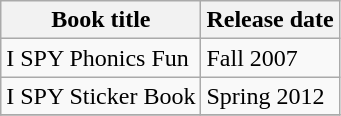<table class="wikitable">
<tr>
<th>Book title</th>
<th>Release date</th>
</tr>
<tr>
<td>I SPY Phonics Fun</td>
<td>Fall 2007</td>
</tr>
<tr>
<td>I SPY Sticker Book</td>
<td>Spring 2012</td>
</tr>
<tr>
</tr>
</table>
